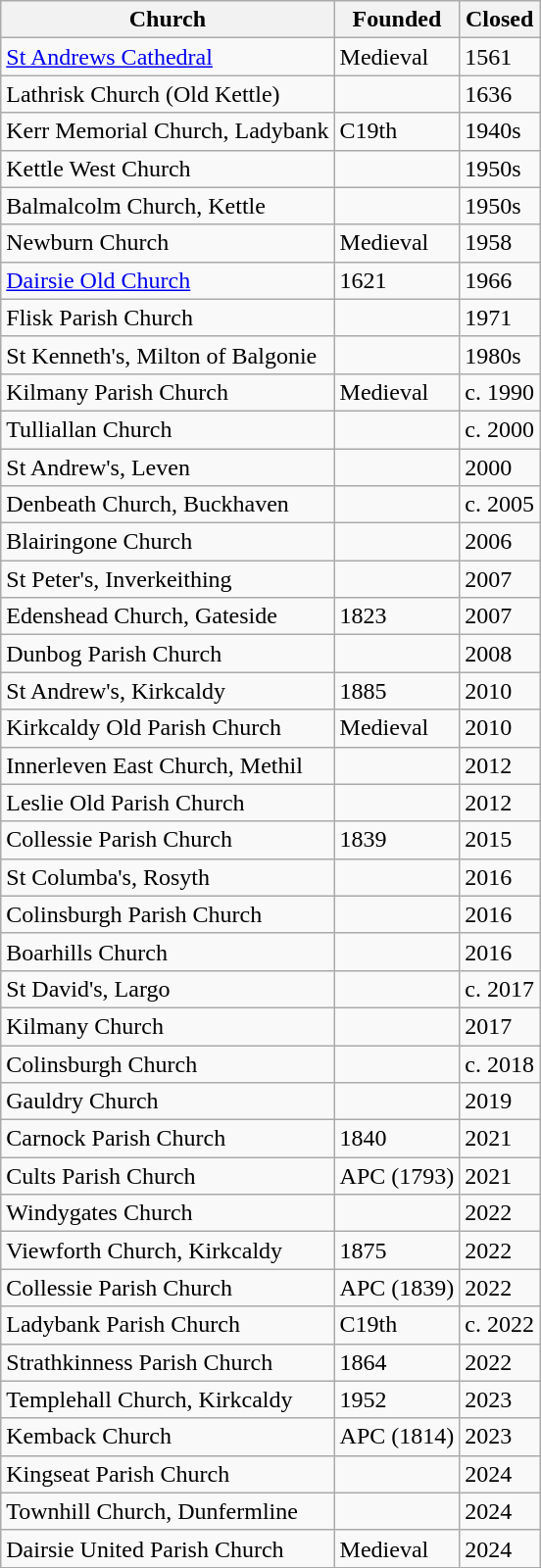<table class="wikitable">
<tr>
<th>Church</th>
<th>Founded</th>
<th>Closed</th>
</tr>
<tr>
<td><a href='#'>St Andrews Cathedral</a></td>
<td>Medieval</td>
<td>1561</td>
</tr>
<tr>
<td>Lathrisk Church (Old Kettle)</td>
<td></td>
<td>1636</td>
</tr>
<tr>
<td>Kerr Memorial Church, Ladybank</td>
<td>C19th</td>
<td>1940s</td>
</tr>
<tr>
<td>Kettle West Church</td>
<td></td>
<td>1950s</td>
</tr>
<tr>
<td>Balmalcolm Church, Kettle</td>
<td></td>
<td>1950s</td>
</tr>
<tr>
<td>Newburn Church</td>
<td>Medieval</td>
<td>1958</td>
</tr>
<tr>
<td><a href='#'>Dairsie Old Church</a></td>
<td>1621</td>
<td>1966</td>
</tr>
<tr>
<td>Flisk Parish Church</td>
<td></td>
<td>1971</td>
</tr>
<tr>
<td>St Kenneth's, Milton of Balgonie</td>
<td></td>
<td>1980s</td>
</tr>
<tr>
<td>Kilmany Parish Church</td>
<td>Medieval</td>
<td>c. 1990</td>
</tr>
<tr>
<td>Tulliallan Church</td>
<td></td>
<td>c. 2000</td>
</tr>
<tr>
<td>St Andrew's, Leven</td>
<td></td>
<td>2000</td>
</tr>
<tr>
<td>Denbeath Church, Buckhaven</td>
<td></td>
<td>c. 2005</td>
</tr>
<tr>
<td>Blairingone Church</td>
<td></td>
<td>2006</td>
</tr>
<tr>
<td>St Peter's, Inverkeithing</td>
<td></td>
<td>2007</td>
</tr>
<tr>
<td>Edenshead Church, Gateside</td>
<td>1823</td>
<td>2007</td>
</tr>
<tr>
<td>Dunbog Parish Church</td>
<td></td>
<td>2008</td>
</tr>
<tr>
<td>St Andrew's, Kirkcaldy</td>
<td>1885</td>
<td>2010</td>
</tr>
<tr>
<td>Kirkcaldy Old Parish Church</td>
<td>Medieval</td>
<td>2010</td>
</tr>
<tr>
<td>Innerleven East Church, Methil</td>
<td></td>
<td>2012</td>
</tr>
<tr>
<td>Leslie Old Parish Church</td>
<td></td>
<td>2012</td>
</tr>
<tr>
<td>Collessie Parish Church</td>
<td>1839</td>
<td>2015</td>
</tr>
<tr>
<td>St Columba's, Rosyth</td>
<td></td>
<td>2016</td>
</tr>
<tr>
<td>Colinsburgh Parish Church</td>
<td></td>
<td>2016</td>
</tr>
<tr>
<td>Boarhills Church</td>
<td></td>
<td>2016</td>
</tr>
<tr>
<td>St David's, Largo</td>
<td></td>
<td>c. 2017</td>
</tr>
<tr>
<td>Kilmany Church</td>
<td></td>
<td>2017</td>
</tr>
<tr>
<td>Colinsburgh Church</td>
<td></td>
<td>c. 2018</td>
</tr>
<tr>
<td>Gauldry Church</td>
<td></td>
<td>2019</td>
</tr>
<tr>
<td>Carnock Parish Church</td>
<td>1840</td>
<td>2021</td>
</tr>
<tr>
<td>Cults Parish Church</td>
<td>APC (1793)</td>
<td>2021</td>
</tr>
<tr>
<td>Windygates Church</td>
<td></td>
<td>2022</td>
</tr>
<tr>
<td>Viewforth Church, Kirkcaldy</td>
<td>1875</td>
<td>2022</td>
</tr>
<tr>
<td>Collessie Parish Church</td>
<td>APC (1839)</td>
<td>2022</td>
</tr>
<tr>
<td>Ladybank Parish Church</td>
<td>C19th</td>
<td>c. 2022</td>
</tr>
<tr>
<td>Strathkinness Parish Church</td>
<td>1864</td>
<td>2022</td>
</tr>
<tr>
<td>Templehall Church, Kirkcaldy</td>
<td>1952</td>
<td>2023</td>
</tr>
<tr>
<td>Kemback Church</td>
<td>APC (1814)</td>
<td>2023</td>
</tr>
<tr>
<td>Kingseat Parish Church</td>
<td></td>
<td>2024</td>
</tr>
<tr>
<td>Townhill Church, Dunfermline</td>
<td></td>
<td>2024</td>
</tr>
<tr>
<td>Dairsie United Parish Church</td>
<td>Medieval</td>
<td>2024</td>
</tr>
</table>
